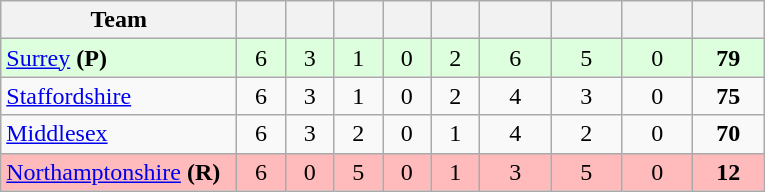<table class="wikitable" style="text-align:center">
<tr>
<th width="150">Team</th>
<th width="25"></th>
<th width="25"></th>
<th width="25"></th>
<th width="25"></th>
<th width="25"></th>
<th width="40"></th>
<th width="40"></th>
<th width="40"></th>
<th width="40"></th>
</tr>
<tr style="background:#dfd">
<td style="text-align:left"><a href='#'>Surrey</a> <strong>(P)</strong></td>
<td>6</td>
<td>3</td>
<td>1</td>
<td>0</td>
<td>2</td>
<td>6</td>
<td>5</td>
<td>0</td>
<td><strong>79</strong></td>
</tr>
<tr>
<td style="text-align:left"><a href='#'>Staffordshire</a></td>
<td>6</td>
<td>3</td>
<td>1</td>
<td>0</td>
<td>2</td>
<td>4</td>
<td>3</td>
<td>0</td>
<td><strong>75</strong></td>
</tr>
<tr>
<td style="text-align:left"><a href='#'>Middlesex</a></td>
<td>6</td>
<td>3</td>
<td>2</td>
<td>0</td>
<td>1</td>
<td>4</td>
<td>2</td>
<td>0</td>
<td><strong>70</strong></td>
</tr>
<tr style="background:#FFBBBB">
<td style="text-align:left"><a href='#'>Northamptonshire</a> <strong>(R)</strong></td>
<td>6</td>
<td>0</td>
<td>5</td>
<td>0</td>
<td>1</td>
<td>3</td>
<td>5</td>
<td>0</td>
<td><strong>12</strong></td>
</tr>
</table>
